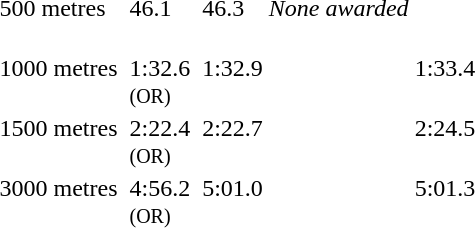<table>
<tr valign="top">
<td>500 metres <br></td>
<td></td>
<td>46.1</td>
<td> <br>  <br> </td>
<td>46.3</td>
<td><em>None awarded</em></td>
<td></td>
</tr>
<tr valign="top">
<td>1000 metres <br></td>
<td></td>
<td>1:32.6<br><small>(OR)</small></td>
<td></td>
<td>1:32.9</td>
<td></td>
<td>1:33.4</td>
</tr>
<tr valign="top">
<td>1500 metres <br></td>
<td></td>
<td>2:22.4<br><small>(OR)</small></td>
<td></td>
<td>2:22.7</td>
<td></td>
<td>2:24.5</td>
</tr>
<tr valign="top">
<td>3000 metres <br></td>
<td></td>
<td>4:56.2<br><small>(OR)</small></td>
<td></td>
<td>5:01.0</td>
<td></td>
<td>5:01.3</td>
</tr>
</table>
